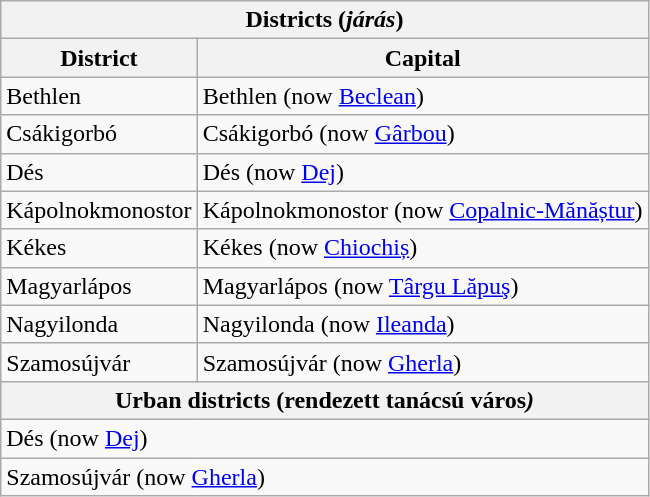<table class="wikitable">
<tr>
<th colspan=2>Districts (<em>járás</em>)</th>
</tr>
<tr>
<th>District</th>
<th>Capital</th>
</tr>
<tr>
<td> Bethlen</td>
<td>Bethlen (now <a href='#'>Beclean</a>)</td>
</tr>
<tr>
<td> Csákigorbó</td>
<td>Csákigorbó (now <a href='#'>Gârbou</a>)</td>
</tr>
<tr>
<td> Dés</td>
<td>Dés (now <a href='#'>Dej</a>)</td>
</tr>
<tr>
<td> Kápolnokmonostor <em></td>
<td>Kápolnokmonostor (now <a href='#'>Copalnic-Mănăștur</a>)</td>
</tr>
<tr>
<td> Kékes</td>
<td>Kékes (now <a href='#'>Chiochiș</a>)</td>
</tr>
<tr>
<td> Magyarlápos</td>
<td>Magyarlápos (now <a href='#'>Târgu Lăpuş</a>)</td>
</tr>
<tr>
<td> Nagyilonda</td>
<td>Nagyilonda (now <a href='#'>Ileanda</a>)</td>
</tr>
<tr>
<td> Szamosújvár</td>
<td>Szamosújvár (now <a href='#'>Gherla</a>)</td>
</tr>
<tr>
<th colspan=2>Urban districts (</em>rendezett tanácsú város<em>)</th>
</tr>
<tr>
<td colspan=2> Dés (now <a href='#'>Dej</a>)</td>
</tr>
<tr>
<td colspan=2> Szamosújvár (now <a href='#'>Gherla</a>)</td>
</tr>
</table>
